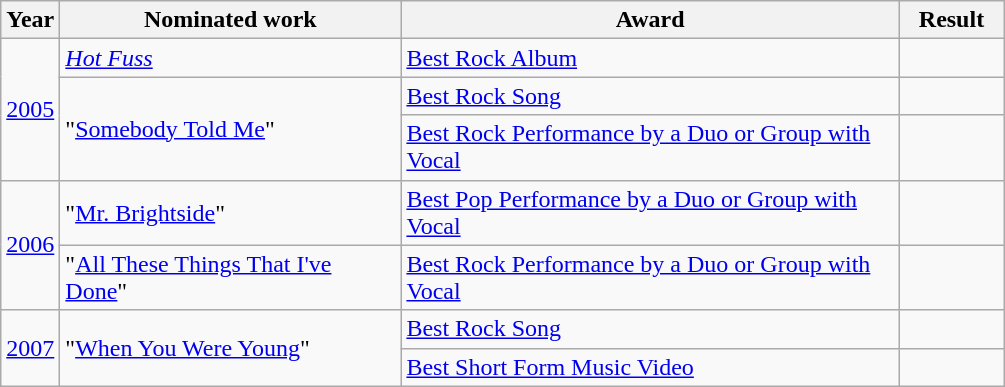<table class=wikitable>
<tr>
<th>Year</th>
<th width="220">Nominated work</th>
<th width="325">Award</th>
<th width="62">Result</th>
</tr>
<tr>
<td rowspan="3"><a href='#'>2005</a></td>
<td><em><a href='#'>Hot Fuss</a></em></td>
<td><a href='#'>Best Rock Album</a></td>
<td></td>
</tr>
<tr>
<td rowspan="2">"<a href='#'>Somebody Told Me</a>"</td>
<td><a href='#'>Best Rock Song</a></td>
<td></td>
</tr>
<tr>
<td><a href='#'>Best Rock Performance by a Duo or Group with Vocal</a></td>
<td></td>
</tr>
<tr>
<td rowspan="2"><a href='#'>2006</a></td>
<td>"<a href='#'>Mr. Brightside</a>"</td>
<td><a href='#'>Best Pop Performance by a Duo or Group with Vocal</a></td>
<td></td>
</tr>
<tr>
<td>"<a href='#'>All These Things That I've Done</a>"</td>
<td><a href='#'>Best Rock Performance by a Duo or Group with Vocal</a></td>
<td></td>
</tr>
<tr>
<td rowspan="2"><a href='#'>2007</a></td>
<td rowspan="2">"<a href='#'>When You Were Young</a>"</td>
<td><a href='#'>Best Rock Song</a></td>
<td></td>
</tr>
<tr>
<td><a href='#'>Best Short Form Music Video</a></td>
<td></td>
</tr>
</table>
